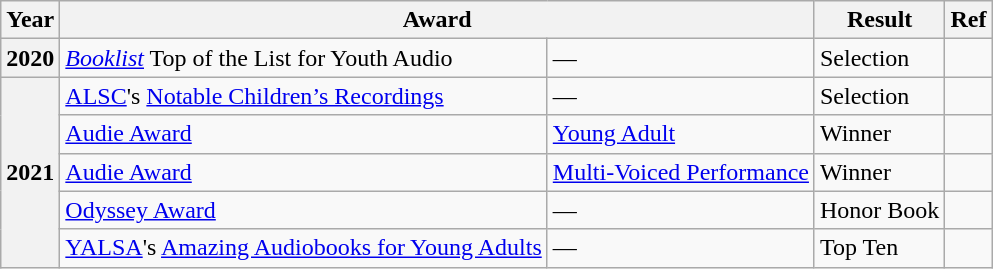<table class="wikitable sortable">
<tr>
<th>Year</th>
<th colspan="2">Award</th>
<th>Result</th>
<th>Ref</th>
</tr>
<tr>
<th>2020</th>
<td><em><a href='#'>Booklist</a></em> Top of the List for Youth Audio</td>
<td>—</td>
<td>Selection</td>
<td></td>
</tr>
<tr>
<th rowspan="5">2021</th>
<td><a href='#'>ALSC</a>'s <a href='#'>Notable Children’s Recordings</a></td>
<td>—</td>
<td>Selection</td>
<td></td>
</tr>
<tr>
<td><a href='#'>Audie Award</a></td>
<td><a href='#'>Young Adult</a></td>
<td>Winner</td>
<td></td>
</tr>
<tr>
<td><a href='#'>Audie Award</a></td>
<td><a href='#'>Multi-Voiced Performance</a></td>
<td>Winner</td>
<td></td>
</tr>
<tr>
<td><a href='#'>Odyssey Award</a></td>
<td>—</td>
<td>Honor Book</td>
<td></td>
</tr>
<tr>
<td><a href='#'>YALSA</a>'s <a href='#'>Amazing Audiobooks for Young Adults</a></td>
<td>—</td>
<td>Top Ten</td>
<td></td>
</tr>
</table>
